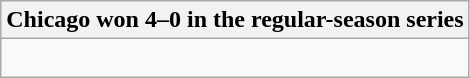<table class="wikitable collapsible collapsed">
<tr>
<th>Chicago won 4–0 in the regular-season series</th>
</tr>
<tr>
<td><br>


</td>
</tr>
</table>
